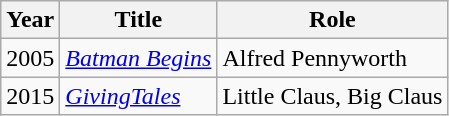<table class="wikitable sortable">
<tr>
<th>Year</th>
<th>Title</th>
<th>Role</th>
</tr>
<tr>
<td>2005</td>
<td><em><a href='#'>Batman Begins</a></em></td>
<td>Alfred Pennyworth</td>
</tr>
<tr>
<td>2015</td>
<td><em><a href='#'>GivingTales</a></em></td>
<td>Little Claus, Big Claus</td>
</tr>
</table>
